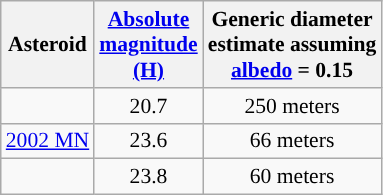<table class="wikitable" style=" text-align:center; font-size:0.9em">
<tr>
<th>Asteroid</th>
<th><a href='#'>Absolute<br>magnitude<br>(H)</a></th>
<th>Generic diameter<br>estimate assuming<br><a href='#'>albedo</a> = 0.15</th>
</tr>
<tr>
<td></td>
<td>20.7</td>
<td>250 meters</td>
</tr>
<tr>
<td><a href='#'>2002 MN</a></td>
<td>23.6</td>
<td>66 meters</td>
</tr>
<tr>
<td></td>
<td>23.8</td>
<td>60 meters</td>
</tr>
</table>
